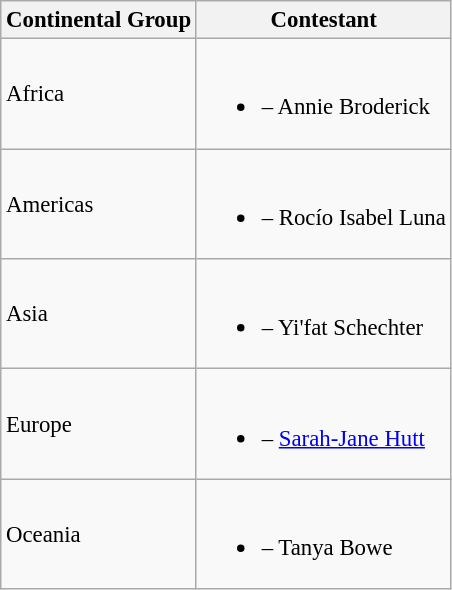<table class="wikitable sortable" style="font-size:95%;">
<tr>
<th>Continental Group</th>
<th>Contestant</th>
</tr>
<tr>
<td>Africa</td>
<td><br><ul><li> – Annie Broderick</li></ul></td>
</tr>
<tr>
<td>Americas</td>
<td><br><ul><li> – Rocío Isabel Luna</li></ul></td>
</tr>
<tr>
<td>Asia</td>
<td><br><ul><li> – Yi'fat Schechter</li></ul></td>
</tr>
<tr>
<td>Europe</td>
<td><br><ul><li> – <a href='#'>Sarah-Jane Hutt</a></li></ul></td>
</tr>
<tr>
<td>Oceania</td>
<td><br><ul><li> – Tanya Bowe</li></ul></td>
</tr>
</table>
